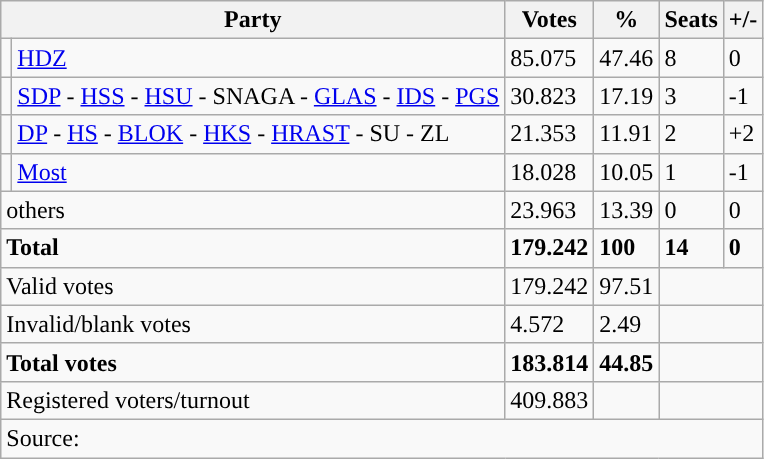<table class="wikitable" style="text-align: left;">
<tr>
<th colspan="2">Party</th>
<th>Votes</th>
<th>%</th>
<th>Seats</th>
<th>+/-</th>
</tr>
<tr>
<td style="background-color: "></td>
<td><a href='#'>HDZ</a></td>
<td>85.075</td>
<td>47.46</td>
<td>8</td>
<td>0</td>
</tr>
<tr>
<td style="background-color: "></td>
<td><a href='#'>SDP</a> - <a href='#'>HSS</a> - <a href='#'>HSU</a> - SNAGA - <a href='#'>GLAS</a> - <a href='#'>IDS</a> - <a href='#'>PGS</a></td>
<td>30.823</td>
<td>17.19</td>
<td>3</td>
<td>-1</td>
</tr>
<tr>
<td style="background-color: "></td>
<td><a href='#'>DP</a> - <a href='#'>HS</a> - <a href='#'>BLOK</a> - <a href='#'>HKS</a> - <a href='#'>HRAST</a> - SU - ZL</td>
<td>21.353</td>
<td>11.91</td>
<td>2</td>
<td>+2</td>
</tr>
<tr>
<td style="background-color: "></td>
<td><a href='#'>Most</a></td>
<td>18.028</td>
<td>10.05</td>
<td>1</td>
<td>-1</td>
</tr>
<tr>
<td colspan="2">others</td>
<td>23.963</td>
<td>13.39</td>
<td>0</td>
<td>0</td>
</tr>
<tr>
<td colspan="2"><strong>Total</strong></td>
<td><strong>179.242</strong></td>
<td><strong>100</strong></td>
<td><strong>14</strong></td>
<td><strong>0</strong></td>
</tr>
<tr>
<td colspan="2">Valid votes</td>
<td>179.242</td>
<td>97.51</td>
<td colspan="2"></td>
</tr>
<tr>
<td colspan="2">Invalid/blank votes</td>
<td>4.572</td>
<td>2.49</td>
<td colspan="2"></td>
</tr>
<tr>
<td colspan="2"><strong>Total votes</strong></td>
<td><strong>183.814</strong></td>
<td><strong>44.85</strong></td>
<td colspan="2"></td>
</tr>
<tr>
<td colspan="2">Registered voters/turnout</td>
<td votes14="5343">409.883</td>
<td></td>
<td colspan="2"></td>
</tr>
<tr>
<td colspan="6">Source: </td>
</tr>
</table>
